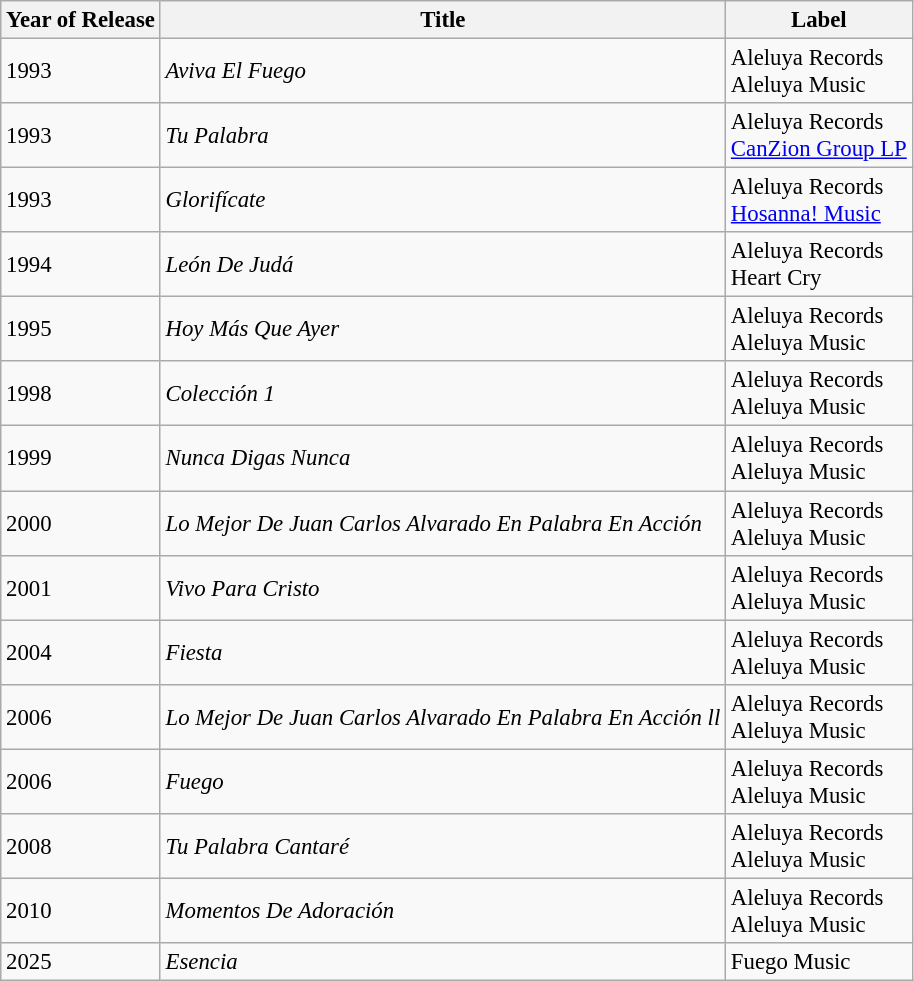<table class="wikitable" style="font-size: 95%;">
<tr>
<th>Year of Release</th>
<th>Title</th>
<th>Label</th>
</tr>
<tr>
<td>1993</td>
<td><em>Aviva El Fuego</em></td>
<td>Aleluya Records<br> Aleluya Music</td>
</tr>
<tr>
<td>1993</td>
<td><em>Tu Palabra</em></td>
<td>Aleluya Records<br><a href='#'>CanZion Group LP</a></td>
</tr>
<tr>
<td>1993</td>
<td><em>Glorifícate</em></td>
<td>Aleluya Records<br> <a href='#'>Hosanna! Music</a></td>
</tr>
<tr>
<td>1994</td>
<td><em>León De Judá</em></td>
<td>Aleluya Records<br> Heart Cry</td>
</tr>
<tr>
<td>1995</td>
<td><em>Hoy Más Que Ayer</em></td>
<td>Aleluya Records<br> Aleluya Music</td>
</tr>
<tr>
<td>1998</td>
<td><em>Colección 1</em></td>
<td>Aleluya Records<br> Aleluya Music</td>
</tr>
<tr>
<td>1999</td>
<td><em>Nunca Digas Nunca</em></td>
<td>Aleluya Records<br> Aleluya Music</td>
</tr>
<tr>
<td>2000</td>
<td><em>Lo Mejor De Juan Carlos Alvarado En Palabra En Acción</em></td>
<td>Aleluya Records<br> Aleluya Music</td>
</tr>
<tr>
<td>2001</td>
<td><em>Vivo Para Cristo</em></td>
<td>Aleluya Records<br> Aleluya Music</td>
</tr>
<tr>
<td>2004</td>
<td><em>Fiesta</em></td>
<td>Aleluya Records<br> Aleluya Music</td>
</tr>
<tr>
<td>2006</td>
<td><em>Lo Mejor De Juan Carlos Alvarado En Palabra En Acción ll</em></td>
<td>Aleluya Records<br> Aleluya Music</td>
</tr>
<tr>
<td>2006</td>
<td><em>Fuego</em></td>
<td>Aleluya Records<br> Aleluya Music</td>
</tr>
<tr>
<td>2008</td>
<td><em>Tu Palabra Cantaré</em></td>
<td>Aleluya Records<br> Aleluya Music</td>
</tr>
<tr>
<td>2010</td>
<td><em>Momentos De Adoración</em></td>
<td>Aleluya Records<br> Aleluya Music</td>
</tr>
<tr>
<td>2025</td>
<td><em>Esencia</em></td>
<td>Fuego Music</td>
</tr>
</table>
